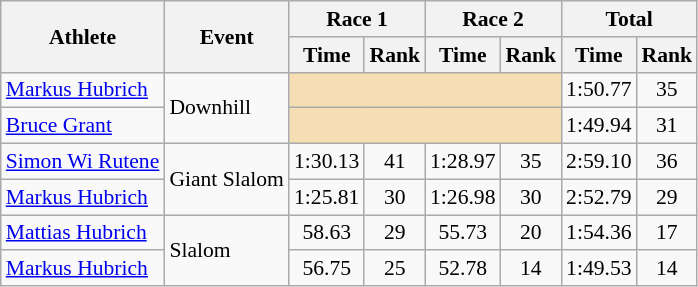<table class="wikitable" style="font-size:90%">
<tr>
<th rowspan="2">Athlete</th>
<th rowspan="2">Event</th>
<th colspan="2">Race 1</th>
<th colspan="2">Race 2</th>
<th colspan="2">Total</th>
</tr>
<tr>
<th>Time</th>
<th>Rank</th>
<th>Time</th>
<th>Rank</th>
<th>Time</th>
<th>Rank</th>
</tr>
<tr>
<td><a href='#'>Markus Hubrich</a></td>
<td rowspan="2">Downhill</td>
<td colspan="4" bgcolor="wheat"></td>
<td align="center">1:50.77</td>
<td align="center">35</td>
</tr>
<tr>
<td><a href='#'>Bruce Grant</a></td>
<td colspan="4" bgcolor="wheat"></td>
<td align="center">1:49.94</td>
<td align="center">31</td>
</tr>
<tr>
<td><a href='#'>Simon Wi Rutene</a></td>
<td rowspan="2">Giant Slalom</td>
<td align="center">1:30.13</td>
<td align="center">41</td>
<td align="center">1:28.97</td>
<td align="center">35</td>
<td align="center">2:59.10</td>
<td align="center">36</td>
</tr>
<tr>
<td><a href='#'>Markus Hubrich</a></td>
<td align="center">1:25.81</td>
<td align="center">30</td>
<td align="center">1:26.98</td>
<td align="center">30</td>
<td align="center">2:52.79</td>
<td align="center">29</td>
</tr>
<tr>
<td><a href='#'>Mattias Hubrich</a></td>
<td rowspan="2">Slalom</td>
<td align="center">58.63</td>
<td align="center">29</td>
<td align="center">55.73</td>
<td align="center">20</td>
<td align="center">1:54.36</td>
<td align="center">17</td>
</tr>
<tr>
<td><a href='#'>Markus Hubrich</a></td>
<td align="center">56.75</td>
<td align="center">25</td>
<td align="center">52.78</td>
<td align="center">14</td>
<td align="center">1:49.53</td>
<td align="center">14</td>
</tr>
</table>
